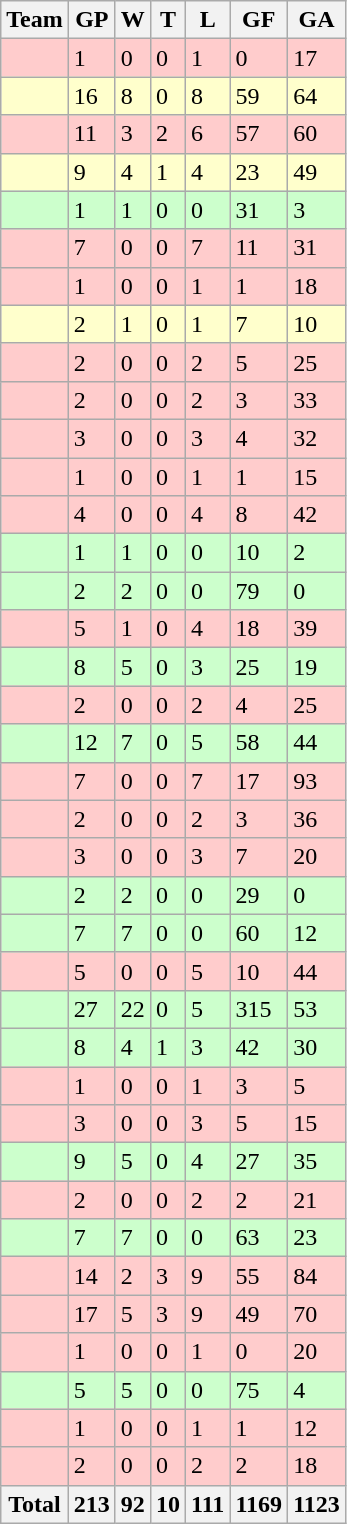<table class="wikitable sortable">
<tr>
<th>Team</th>
<th>GP</th>
<th>W</th>
<th>T</th>
<th>L</th>
<th>GF</th>
<th>GA</th>
</tr>
<tr bgcolor=#FFCCCC>
<td></td>
<td>1</td>
<td>0</td>
<td>0</td>
<td>1</td>
<td>0</td>
<td>17</td>
</tr>
<tr bgcolor=#FFFFCC>
<td></td>
<td>16</td>
<td>8</td>
<td>0</td>
<td>8</td>
<td>59</td>
<td>64</td>
</tr>
<tr bgcolor=#FFCCCC>
<td></td>
<td>11</td>
<td>3</td>
<td>2</td>
<td>6</td>
<td>57</td>
<td>60</td>
</tr>
<tr bgcolor=#FFFFCC>
<td></td>
<td>9</td>
<td>4</td>
<td>1</td>
<td>4</td>
<td>23</td>
<td>49</td>
</tr>
<tr bgcolor=#CCFFCC>
<td></td>
<td>1</td>
<td>1</td>
<td>0</td>
<td>0</td>
<td>31</td>
<td>3</td>
</tr>
<tr bgcolor=#FFCCCC>
<td></td>
<td>7</td>
<td>0</td>
<td>0</td>
<td>7</td>
<td>11</td>
<td>31</td>
</tr>
<tr bgcolor=#FFCCCC>
<td><em></em></td>
<td>1</td>
<td>0</td>
<td>0</td>
<td>1</td>
<td>1</td>
<td>18</td>
</tr>
<tr bgcolor=#FFFFCC>
<td></td>
<td>2</td>
<td>1</td>
<td>0</td>
<td>1</td>
<td>7</td>
<td>10</td>
</tr>
<tr bgcolor=#FFCCCC>
<td></td>
<td>2</td>
<td>0</td>
<td>0</td>
<td>2</td>
<td>5</td>
<td>25</td>
</tr>
<tr bgcolor=#FFCCCC>
<td></td>
<td>2</td>
<td>0</td>
<td>0</td>
<td>2</td>
<td>3</td>
<td>33</td>
</tr>
<tr bgcolor=#FFCCCC>
<td></td>
<td>3</td>
<td>0</td>
<td>0</td>
<td>3</td>
<td>4</td>
<td>32</td>
</tr>
<tr bgcolor=#FFCCCC>
<td></td>
<td>1</td>
<td>0</td>
<td>0</td>
<td>1</td>
<td>1</td>
<td>15</td>
</tr>
<tr bgcolor=#FFCCCC>
<td></td>
<td>4</td>
<td>0</td>
<td>0</td>
<td>4</td>
<td>8</td>
<td>42</td>
</tr>
<tr bgcolor=#CCFFCC>
<td></td>
<td>1</td>
<td>1</td>
<td>0</td>
<td>0</td>
<td>10</td>
<td>2</td>
</tr>
<tr bgcolor=#CCFFCC>
<td></td>
<td>2</td>
<td>2</td>
<td>0</td>
<td>0</td>
<td>79</td>
<td>0</td>
</tr>
<tr bgcolor=#FFCCCC>
<td></td>
<td>5</td>
<td>1</td>
<td>0</td>
<td>4</td>
<td>18</td>
<td>39</td>
</tr>
<tr bgcolor=#CCFFCC>
<td></td>
<td>8</td>
<td>5</td>
<td>0</td>
<td>3</td>
<td>25</td>
<td>19</td>
</tr>
<tr bgcolor=#FFCCCC>
<td></td>
<td>2</td>
<td>0</td>
<td>0</td>
<td>2</td>
<td>4</td>
<td>25</td>
</tr>
<tr bgcolor=#CCFFCC>
<td></td>
<td>12</td>
<td>7</td>
<td>0</td>
<td>5</td>
<td>58</td>
<td>44</td>
</tr>
<tr bgcolor=#FFCCCC>
<td></td>
<td>7</td>
<td>0</td>
<td>0</td>
<td>7</td>
<td>17</td>
<td>93</td>
</tr>
<tr bgcolor=#FFCCCC>
<td></td>
<td>2</td>
<td>0</td>
<td>0</td>
<td>2</td>
<td>3</td>
<td>36</td>
</tr>
<tr bgcolor=#FFCCCC>
<td></td>
<td>3</td>
<td>0</td>
<td>0</td>
<td>3</td>
<td>7</td>
<td>20</td>
</tr>
<tr bgcolor=#CCFFCC>
<td></td>
<td>2</td>
<td>2</td>
<td>0</td>
<td>0</td>
<td>29</td>
<td>0</td>
</tr>
<tr bgcolor=#CCFFCC>
<td></td>
<td>7</td>
<td>7</td>
<td>0</td>
<td>0</td>
<td>60</td>
<td>12</td>
</tr>
<tr bgcolor=#FFCCCC>
<td></td>
<td>5</td>
<td>0</td>
<td>0</td>
<td>5</td>
<td>10</td>
<td>44</td>
</tr>
<tr bgcolor=#CCFFCC>
<td></td>
<td>27</td>
<td>22</td>
<td>0</td>
<td>5</td>
<td>315</td>
<td>53</td>
</tr>
<tr bgcolor=#CCFFCC>
<td></td>
<td>8</td>
<td>4</td>
<td>1</td>
<td>3</td>
<td>42</td>
<td>30</td>
</tr>
<tr bgcolor=#FFCCCC>
<td></td>
<td>1</td>
<td>0</td>
<td>0</td>
<td>1</td>
<td>3</td>
<td>5</td>
</tr>
<tr bgcolor=#FFCCCC>
<td></td>
<td>3</td>
<td>0</td>
<td>0</td>
<td>3</td>
<td>5</td>
<td>15</td>
</tr>
<tr bgcolor=#CCFFCC>
<td></td>
<td>9</td>
<td>5</td>
<td>0</td>
<td>4</td>
<td>27</td>
<td>35</td>
</tr>
<tr bgcolor=#FFCCCC>
<td></td>
<td>2</td>
<td>0</td>
<td>0</td>
<td>2</td>
<td>2</td>
<td>21</td>
</tr>
<tr bgcolor=#CCFFCC>
<td></td>
<td>7</td>
<td>7</td>
<td>0</td>
<td>0</td>
<td>63</td>
<td>23</td>
</tr>
<tr bgcolor=#FFCCCC>
<td></td>
<td>14</td>
<td>2</td>
<td>3</td>
<td>9</td>
<td>55</td>
<td>84</td>
</tr>
<tr bgcolor=#FFCCCC>
<td></td>
<td>17</td>
<td>5</td>
<td>3</td>
<td>9</td>
<td>49</td>
<td>70</td>
</tr>
<tr bgcolor=#FFCCCC>
<td></td>
<td>1</td>
<td>0</td>
<td>0</td>
<td>1</td>
<td>0</td>
<td>20</td>
</tr>
<tr bgcolor=#CCFFCC>
<td></td>
<td>5</td>
<td>5</td>
<td>0</td>
<td>0</td>
<td>75</td>
<td>4</td>
</tr>
<tr bgcolor=#FFCCCC>
<td></td>
<td>1</td>
<td>0</td>
<td>0</td>
<td>1</td>
<td>1</td>
<td>12</td>
</tr>
<tr bgcolor=#FFCCCC>
<td><em></em></td>
<td>2</td>
<td>0</td>
<td>0</td>
<td>2</td>
<td>2</td>
<td>18</td>
</tr>
<tr>
<th>Total</th>
<th>213</th>
<th>92</th>
<th>10</th>
<th>111</th>
<th>1169</th>
<th>1123</th>
</tr>
</table>
